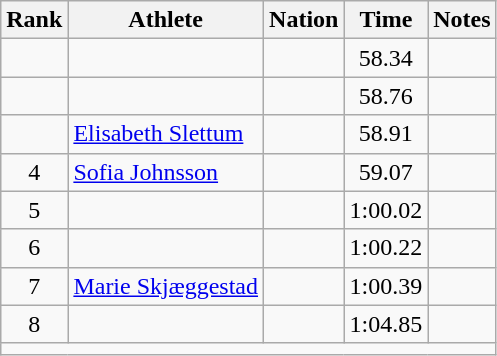<table class="wikitable sortable" style="text-align:center;">
<tr>
<th scope="col" style="width: 10px;">Rank</th>
<th scope="col">Athlete</th>
<th scope="col">Nation</th>
<th scope="col">Time</th>
<th scope="col">Notes</th>
</tr>
<tr>
<td></td>
<td align=left></td>
<td align=left></td>
<td>58.34</td>
<td></td>
</tr>
<tr>
<td></td>
<td align=left></td>
<td align=left></td>
<td>58.76</td>
<td></td>
</tr>
<tr>
<td></td>
<td align=left><a href='#'>Elisabeth Slettum</a></td>
<td align=left></td>
<td>58.91</td>
<td></td>
</tr>
<tr>
<td>4</td>
<td align=left><a href='#'>Sofia Johnsson</a></td>
<td align=left></td>
<td>59.07</td>
<td></td>
</tr>
<tr>
<td>5</td>
<td align=left></td>
<td align=left></td>
<td>1:00.02</td>
<td></td>
</tr>
<tr>
<td>6</td>
<td align=left></td>
<td align=left></td>
<td>1:00.22</td>
<td></td>
</tr>
<tr>
<td>7</td>
<td align=left><a href='#'>Marie Skjæggestad</a></td>
<td align=left></td>
<td>1:00.39</td>
<td></td>
</tr>
<tr>
<td>8</td>
<td align=left></td>
<td align=left></td>
<td>1:04.85</td>
<td></td>
</tr>
<tr class="sortbottom">
<td colspan="5"></td>
</tr>
</table>
